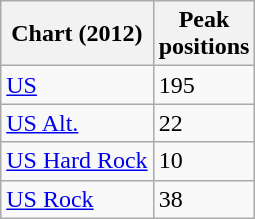<table class="wikitable sortable plainrowheaders">
<tr>
<th scope="col">Chart (2012)</th>
<th scope="col">Peak <br>positions</th>
</tr>
<tr>
<td><a href='#'>US</a></td>
<td>195</td>
</tr>
<tr>
<td><a href='#'>US Alt.</a></td>
<td>22</td>
</tr>
<tr>
<td><a href='#'>US Hard Rock</a></td>
<td>10</td>
</tr>
<tr>
<td><a href='#'>US Rock</a></td>
<td>38</td>
</tr>
</table>
